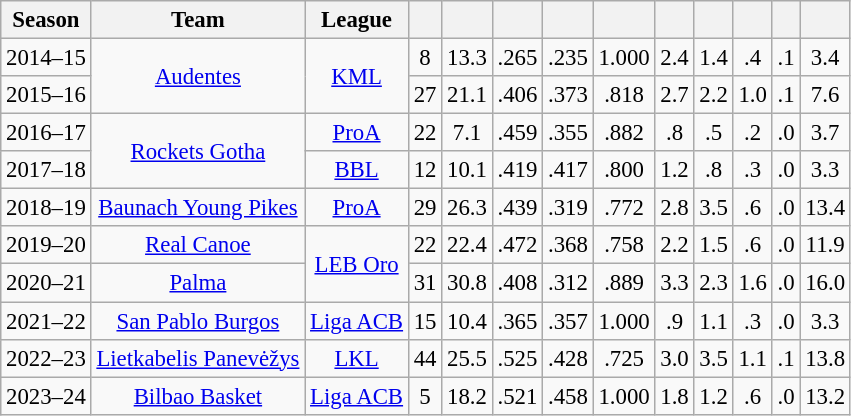<table class="wikitable sortable" style="font-size:95%; text-align:center;">
<tr>
<th>Season</th>
<th>Team</th>
<th>League</th>
<th></th>
<th></th>
<th></th>
<th></th>
<th></th>
<th></th>
<th></th>
<th></th>
<th></th>
<th></th>
</tr>
<tr>
<td>2014–15</td>
<td rowspan="2"><a href='#'>Audentes</a></td>
<td rowspan="2"><a href='#'>KML</a></td>
<td>8</td>
<td>13.3</td>
<td>.265</td>
<td>.235</td>
<td>1.000</td>
<td>2.4</td>
<td>1.4</td>
<td>.4</td>
<td>.1</td>
<td>3.4</td>
</tr>
<tr>
<td>2015–16</td>
<td>27</td>
<td>21.1</td>
<td>.406</td>
<td>.373</td>
<td>.818</td>
<td>2.7</td>
<td>2.2</td>
<td>1.0</td>
<td>.1</td>
<td>7.6</td>
</tr>
<tr>
<td>2016–17</td>
<td rowspan="2"><a href='#'>Rockets Gotha</a></td>
<td><a href='#'>ProA</a></td>
<td>22</td>
<td>7.1</td>
<td>.459</td>
<td>.355</td>
<td>.882</td>
<td>.8</td>
<td>.5</td>
<td>.2</td>
<td>.0</td>
<td>3.7</td>
</tr>
<tr>
<td>2017–18</td>
<td><a href='#'>BBL</a></td>
<td>12</td>
<td>10.1</td>
<td>.419</td>
<td>.417</td>
<td>.800</td>
<td>1.2</td>
<td>.8</td>
<td>.3</td>
<td>.0</td>
<td>3.3</td>
</tr>
<tr>
<td>2018–19</td>
<td><a href='#'>Baunach Young Pikes</a></td>
<td><a href='#'>ProA</a></td>
<td>29</td>
<td>26.3</td>
<td>.439</td>
<td>.319</td>
<td>.772</td>
<td>2.8</td>
<td>3.5</td>
<td>.6</td>
<td>.0</td>
<td>13.4</td>
</tr>
<tr>
<td>2019–20</td>
<td><a href='#'>Real Canoe</a></td>
<td rowspan="2"><a href='#'>LEB Oro</a></td>
<td>22</td>
<td>22.4</td>
<td>.472</td>
<td>.368</td>
<td>.758</td>
<td>2.2</td>
<td>1.5</td>
<td>.6</td>
<td>.0</td>
<td>11.9</td>
</tr>
<tr>
<td>2020–21</td>
<td><a href='#'>Palma</a></td>
<td>31</td>
<td>30.8</td>
<td>.408</td>
<td>.312</td>
<td>.889</td>
<td>3.3</td>
<td>2.3</td>
<td>1.6</td>
<td>.0</td>
<td>16.0</td>
</tr>
<tr>
<td>2021–22</td>
<td><a href='#'>San Pablo Burgos</a></td>
<td><a href='#'>Liga ACB</a></td>
<td>15</td>
<td>10.4</td>
<td>.365</td>
<td>.357</td>
<td>1.000</td>
<td>.9</td>
<td>1.1</td>
<td>.3</td>
<td>.0</td>
<td>3.3</td>
</tr>
<tr>
<td>2022–23</td>
<td><a href='#'>Lietkabelis Panevėžys</a></td>
<td><a href='#'>LKL</a></td>
<td>44</td>
<td>25.5</td>
<td>.525</td>
<td>.428</td>
<td>.725</td>
<td>3.0</td>
<td>3.5</td>
<td>1.1</td>
<td>.1</td>
<td>13.8</td>
</tr>
<tr>
<td>2023–24</td>
<td><a href='#'>Bilbao Basket</a></td>
<td><a href='#'>Liga ACB</a></td>
<td>5</td>
<td>18.2</td>
<td>.521</td>
<td>.458</td>
<td>1.000</td>
<td>1.8</td>
<td>1.2</td>
<td>.6</td>
<td>.0</td>
<td>13.2</td>
</tr>
</table>
